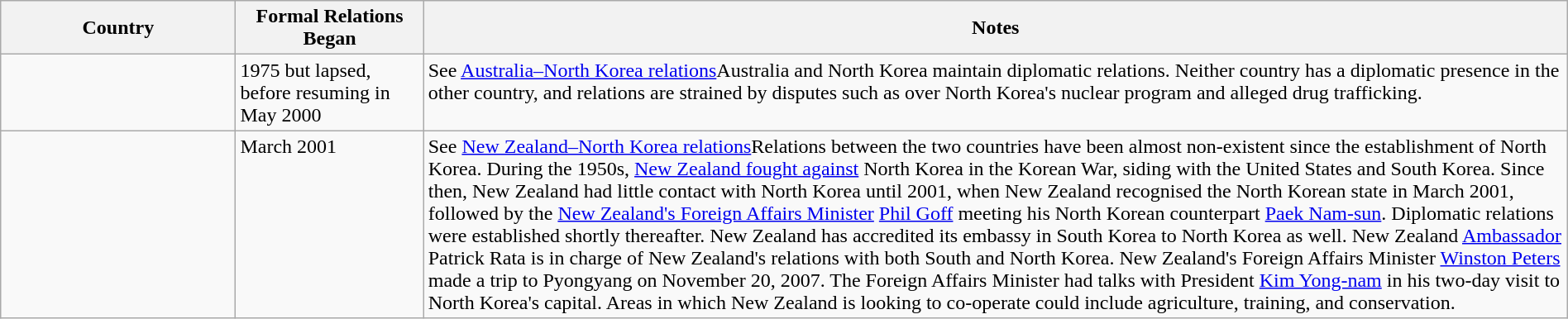<table class="wikitable sortable" style="width:100%; margin:auto;">
<tr>
<th style="width:15%;">Country</th>
<th style="width:12%;">Formal Relations Began</th>
<th>Notes</th>
</tr>
<tr valign="top">
<td></td>
<td> 1975 but lapsed, before resuming in May 2000</td>
<td>See <a href='#'>Australia–North Korea relations</a>Australia and North Korea maintain diplomatic relations. Neither country has a diplomatic presence in the other country, and relations are strained by disputes such as over North Korea's nuclear program and alleged drug trafficking.</td>
</tr>
<tr valign="top">
<td></td>
<td> March 2001</td>
<td>See <a href='#'>New Zealand–North Korea relations</a>Relations between the two countries have been almost non-existent since the establishment of North Korea. During the 1950s, <a href='#'>New Zealand fought against</a> North Korea in the Korean War, siding with the United States and South Korea. Since then, New Zealand had little contact with North Korea until 2001, when New Zealand recognised the North Korean state in March 2001, followed by the <a href='#'>New Zealand's Foreign Affairs Minister</a> <a href='#'>Phil Goff</a> meeting his North Korean counterpart <a href='#'>Paek Nam-sun</a>. Diplomatic relations were established shortly thereafter. New Zealand has accredited its embassy in South Korea to North Korea as well. New Zealand <a href='#'>Ambassador</a> Patrick Rata is in charge of New Zealand's relations with both South and North Korea. New Zealand's Foreign Affairs Minister <a href='#'>Winston Peters</a> made a trip to Pyongyang on November 20, 2007. The Foreign Affairs Minister had talks with President <a href='#'>Kim Yong-nam</a> in his two-day visit to North Korea's capital. Areas in which New Zealand is looking to co-operate could include agriculture, training, and conservation.</td>
</tr>
</table>
